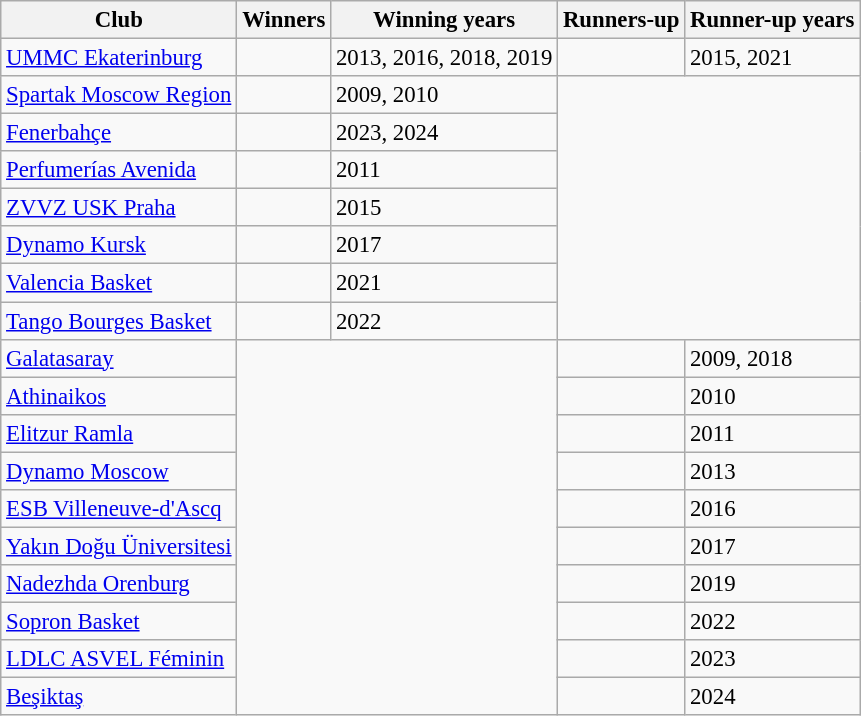<table class="wikitable" style="font-size:95%">
<tr>
<th>Club</th>
<th>Winners</th>
<th>Winning years</th>
<th>Runners-up</th>
<th>Runner-up years</th>
</tr>
<tr>
<td> <a href='#'>UMMC Ekaterinburg</a></td>
<td></td>
<td>2013, 2016, 2018, 2019</td>
<td></td>
<td>2015, 2021</td>
</tr>
<tr>
<td> <a href='#'>Spartak Moscow Region</a></td>
<td></td>
<td>2009, 2010</td>
<td colspan="2" rowspan="7"></td>
</tr>
<tr>
<td> <a href='#'>Fenerbahçe</a></td>
<td></td>
<td>2023, 2024</td>
</tr>
<tr>
<td> <a href='#'>Perfumerías Avenida</a></td>
<td></td>
<td>2011</td>
</tr>
<tr>
<td> <a href='#'>ZVVZ USK Praha</a></td>
<td></td>
<td>2015</td>
</tr>
<tr>
<td> <a href='#'>Dynamo Kursk</a></td>
<td></td>
<td>2017</td>
</tr>
<tr>
<td> <a href='#'>Valencia Basket</a></td>
<td></td>
<td>2021</td>
</tr>
<tr>
<td> <a href='#'>Tango Bourges Basket</a></td>
<td></td>
<td>2022</td>
</tr>
<tr>
<td> <a href='#'>Galatasaray</a></td>
<td colspan="2" rowspan="10"></td>
<td></td>
<td>2009, 2018</td>
</tr>
<tr>
<td> <a href='#'>Athinaikos</a></td>
<td></td>
<td>2010</td>
</tr>
<tr>
<td> <a href='#'>Elitzur Ramla</a></td>
<td></td>
<td>2011</td>
</tr>
<tr>
<td> <a href='#'>Dynamo Moscow</a></td>
<td></td>
<td>2013</td>
</tr>
<tr>
<td> <a href='#'>ESB Villeneuve-d'Ascq</a></td>
<td></td>
<td>2016</td>
</tr>
<tr>
<td> <a href='#'>Yakın Doğu Üniversitesi</a></td>
<td></td>
<td>2017</td>
</tr>
<tr>
<td> <a href='#'>Nadezhda Orenburg</a></td>
<td></td>
<td>2019</td>
</tr>
<tr>
<td> <a href='#'>Sopron Basket</a></td>
<td></td>
<td>2022</td>
</tr>
<tr>
<td> <a href='#'>LDLC ASVEL Féminin</a></td>
<td></td>
<td>2023</td>
</tr>
<tr>
<td> <a href='#'>Beşiktaş</a></td>
<td></td>
<td>2024</td>
</tr>
</table>
